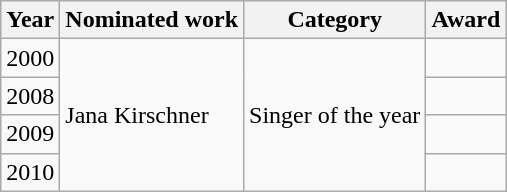<table class="wikitable">
<tr>
<th>Year</th>
<th>Nominated work</th>
<th>Category</th>
<th>Award</th>
</tr>
<tr>
<td>2000</td>
<td rowspan="4">Jana Kirschner</td>
<td rowspan="4">Singer of the year</td>
<td></td>
</tr>
<tr>
<td>2008</td>
<td></td>
</tr>
<tr>
<td>2009</td>
<td></td>
</tr>
<tr>
<td>2010</td>
<td></td>
</tr>
</table>
